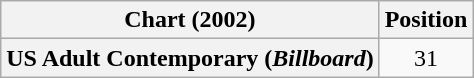<table class="wikitable plainrowheaders" style="text-align:center">
<tr>
<th scope="col">Chart (2002)</th>
<th scope="col">Position</th>
</tr>
<tr>
<th scope="row">US Adult Contemporary (<em>Billboard</em>)</th>
<td>31</td>
</tr>
</table>
